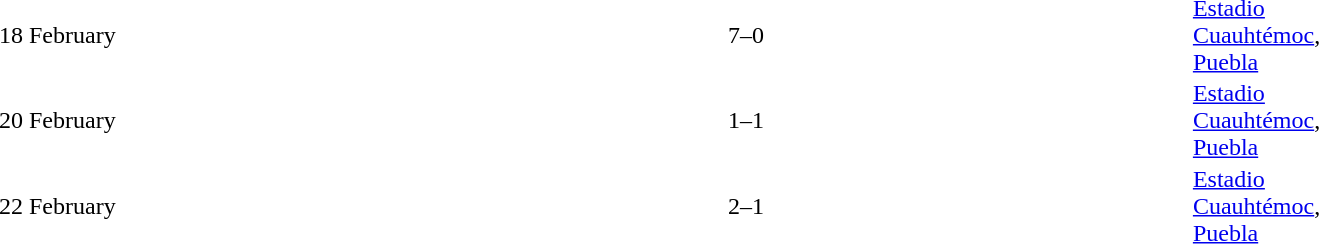<table cellspacing=1 width=70%>
<tr>
<th width=25%></th>
<th width=30%></th>
<th width=15%></th>
<th width=30%></th>
</tr>
<tr>
<td>18 February</td>
<td align=right></td>
<td align=center>7–0</td>
<td></td>
<td><a href='#'>Estadio Cuauhtémoc</a>, <a href='#'> Puebla</a></td>
</tr>
<tr>
<td>20 February</td>
<td align=right></td>
<td align=center>1–1</td>
<td></td>
<td><a href='#'>Estadio Cuauhtémoc</a>, <a href='#'> Puebla</a></td>
</tr>
<tr>
<td>22 February</td>
<td align=right></td>
<td align=center>2–1</td>
<td></td>
<td><a href='#'>Estadio Cuauhtémoc</a>, <a href='#'> Puebla</a></td>
</tr>
</table>
